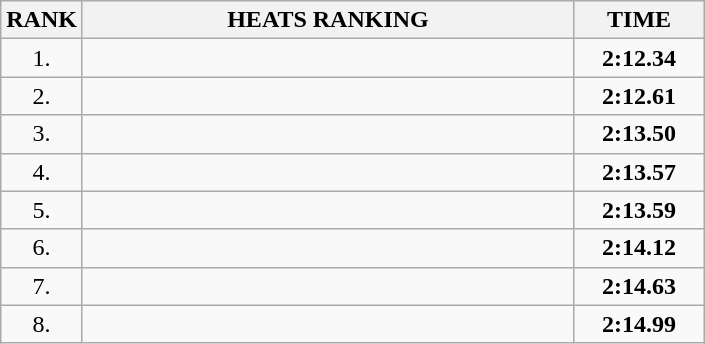<table class="wikitable">
<tr>
<th>RANK</th>
<th style="width: 20em">HEATS RANKING</th>
<th style="width: 5em">TIME</th>
</tr>
<tr>
<td align="center">1.</td>
<td></td>
<td align="center"><strong>2:12.34</strong></td>
</tr>
<tr>
<td align="center">2.</td>
<td></td>
<td align="center"><strong>2:12.61</strong></td>
</tr>
<tr>
<td align="center">3.</td>
<td></td>
<td align="center"><strong>2:13.50</strong></td>
</tr>
<tr>
<td align="center">4.</td>
<td></td>
<td align="center"><strong>2:13.57</strong></td>
</tr>
<tr>
<td align="center">5.</td>
<td></td>
<td align="center"><strong>2:13.59</strong></td>
</tr>
<tr>
<td align="center">6.</td>
<td></td>
<td align="center"><strong>2:14.12</strong></td>
</tr>
<tr>
<td align="center">7.</td>
<td></td>
<td align="center"><strong>2:14.63</strong></td>
</tr>
<tr>
<td align="center">8.</td>
<td></td>
<td align="center"><strong>2:14.99</strong></td>
</tr>
</table>
